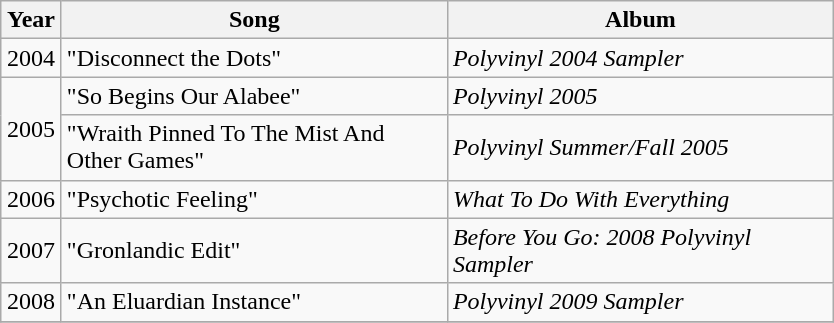<table class="wikitable">
<tr>
<th width="33">Year</th>
<th width="250">Song</th>
<th width="250">Album</th>
</tr>
<tr>
<td align="center">2004</td>
<td>"Disconnect the Dots"</td>
<td><em>Polyvinyl 2004 Sampler</em></td>
</tr>
<tr>
<td align="center" rowspan="2">2005</td>
<td>"So Begins Our Alabee"</td>
<td><em>Polyvinyl 2005</em></td>
</tr>
<tr>
<td>"Wraith Pinned To The Mist And Other Games"</td>
<td><em>Polyvinyl Summer/Fall 2005</em></td>
</tr>
<tr>
<td align="center">2006</td>
<td>"Psychotic Feeling"</td>
<td><em>What To Do With Everything</em></td>
</tr>
<tr>
<td align="center">2007</td>
<td>"Gronlandic Edit"</td>
<td><em>Before You Go: 2008 Polyvinyl Sampler</em></td>
</tr>
<tr>
<td align="center">2008</td>
<td>"An Eluardian Instance"</td>
<td><em>Polyvinyl 2009 Sampler</em></td>
</tr>
<tr>
</tr>
</table>
